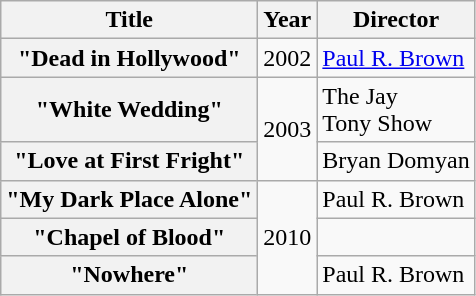<table class="wikitable plainrowheaders">
<tr>
<th>Title</th>
<th>Year</th>
<th>Director</th>
</tr>
<tr>
<th scope="row">"Dead in Hollywood"</th>
<td>2002</td>
<td><a href='#'>Paul R. Brown</a></td>
</tr>
<tr>
<th scope="row">"White Wedding"</th>
<td rowspan="2">2003</td>
<td>The Jay<br>Tony Show</td>
</tr>
<tr>
<th scope="row">"Love at First Fright"</th>
<td>Bryan Domyan</td>
</tr>
<tr>
<th scope="row">"My Dark Place Alone"</th>
<td rowspan="3">2010</td>
<td>Paul R. Brown</td>
</tr>
<tr>
<th scope="row">"Chapel of Blood"</th>
<td></td>
</tr>
<tr>
<th scope="row">"Nowhere"</th>
<td>Paul R. Brown</td>
</tr>
</table>
